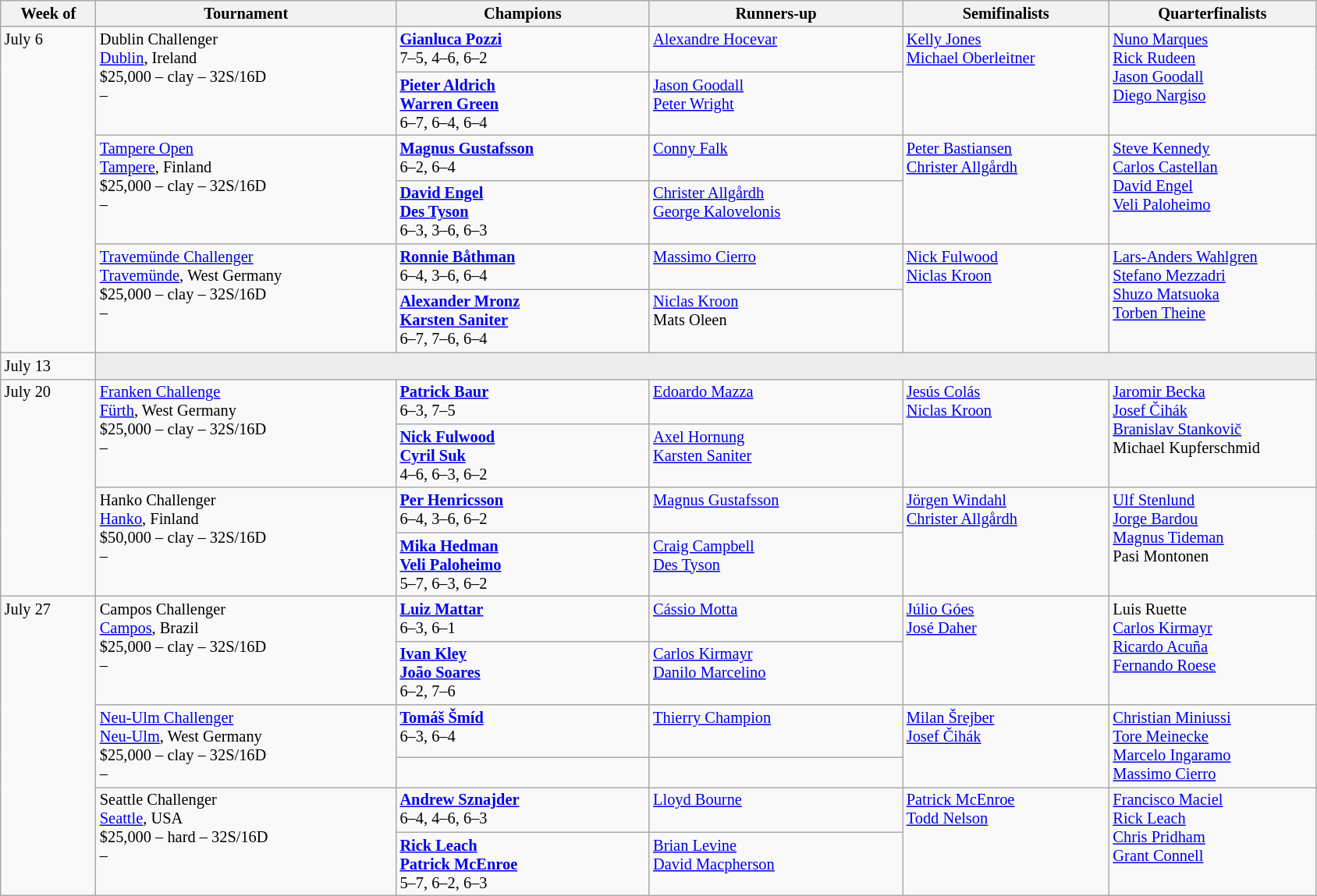<table class="wikitable" style="font-size:85%;">
<tr>
<th width="75">Week of</th>
<th width="250">Tournament</th>
<th width="210">Champions</th>
<th width="210">Runners-up</th>
<th width="170">Semifinalists</th>
<th width="170">Quarterfinalists</th>
</tr>
<tr valign="top">
<td rowspan="6">July 6</td>
<td rowspan="2">Dublin Challenger<br> <a href='#'>Dublin</a>, Ireland<br>$25,000 – clay – 32S/16D<br>  – </td>
<td> <strong><a href='#'>Gianluca Pozzi</a></strong> <br>7–5, 4–6, 6–2</td>
<td> <a href='#'>Alexandre Hocevar</a></td>
<td rowspan="2"> <a href='#'>Kelly Jones</a> <br>  <a href='#'>Michael Oberleitner</a></td>
<td rowspan="2"> <a href='#'>Nuno Marques</a> <br> <a href='#'>Rick Rudeen</a> <br> <a href='#'>Jason Goodall</a> <br>  <a href='#'>Diego Nargiso</a></td>
</tr>
<tr valign="top">
<td> <strong><a href='#'>Pieter Aldrich</a></strong> <br> <strong><a href='#'>Warren Green</a></strong><br>6–7, 6–4, 6–4</td>
<td> <a href='#'>Jason Goodall</a> <br>  <a href='#'>Peter Wright</a></td>
</tr>
<tr valign="top">
<td rowspan="2"><a href='#'>Tampere Open</a><br> <a href='#'>Tampere</a>, Finland<br>$25,000 – clay – 32S/16D<br>  – </td>
<td> <strong><a href='#'>Magnus Gustafsson</a></strong> <br>6–2, 6–4</td>
<td> <a href='#'>Conny Falk</a></td>
<td rowspan="2"> <a href='#'>Peter Bastiansen</a> <br>  <a href='#'>Christer Allgårdh</a></td>
<td rowspan="2"> <a href='#'>Steve Kennedy</a> <br> <a href='#'>Carlos Castellan</a> <br> <a href='#'>David Engel</a> <br>  <a href='#'>Veli Paloheimo</a></td>
</tr>
<tr valign="top">
<td> <strong><a href='#'>David Engel</a></strong> <br> <strong><a href='#'>Des Tyson</a></strong><br>6–3, 3–6, 6–3</td>
<td> <a href='#'>Christer Allgårdh</a> <br>  <a href='#'>George Kalovelonis</a></td>
</tr>
<tr valign="top">
<td rowspan="2"><a href='#'>Travemünde Challenger</a><br> <a href='#'>Travemünde</a>, West Germany<br>$25,000 – clay – 32S/16D<br>  – </td>
<td> <strong><a href='#'>Ronnie Båthman</a></strong> <br>6–4, 3–6, 6–4</td>
<td> <a href='#'>Massimo Cierro</a></td>
<td rowspan="2"> <a href='#'>Nick Fulwood</a> <br>  <a href='#'>Niclas Kroon</a></td>
<td rowspan="2"> <a href='#'>Lars-Anders Wahlgren</a> <br>  <a href='#'>Stefano Mezzadri</a> <br> <a href='#'>Shuzo Matsuoka</a> <br>  <a href='#'>Torben Theine</a></td>
</tr>
<tr valign="top">
<td> <strong><a href='#'>Alexander Mronz</a></strong> <br> <strong><a href='#'>Karsten Saniter</a></strong><br>6–7, 7–6, 6–4</td>
<td> <a href='#'>Niclas Kroon</a> <br> Mats Oleen</td>
</tr>
<tr valign="top">
<td rowspan="1">July 13</td>
<td colspan="5" bgcolor="#ededed"></td>
</tr>
<tr valign="top">
<td rowspan="4">July 20</td>
<td rowspan="2"><a href='#'>Franken Challenge</a><br> <a href='#'>Fürth</a>, West Germany<br>$25,000 – clay – 32S/16D<br>  – </td>
<td> <strong><a href='#'>Patrick Baur</a></strong> <br>6–3, 7–5</td>
<td> <a href='#'>Edoardo Mazza</a></td>
<td rowspan="2"> <a href='#'>Jesús Colás</a> <br>  <a href='#'>Niclas Kroon</a></td>
<td rowspan="2"> <a href='#'>Jaromir Becka</a> <br> <a href='#'>Josef Čihák</a> <br> <a href='#'>Branislav Stankovič</a> <br>  Michael Kupferschmid</td>
</tr>
<tr valign="top">
<td> <strong><a href='#'>Nick Fulwood</a></strong> <br> <strong><a href='#'>Cyril Suk</a></strong><br>4–6, 6–3, 6–2</td>
<td> <a href='#'>Axel Hornung</a> <br>  <a href='#'>Karsten Saniter</a></td>
</tr>
<tr valign="top">
<td rowspan="2">Hanko Challenger<br> <a href='#'>Hanko</a>, Finland<br>$50,000 – clay – 32S/16D<br>  – </td>
<td> <strong><a href='#'>Per Henricsson</a></strong> <br>6–4, 3–6, 6–2</td>
<td> <a href='#'>Magnus Gustafsson</a></td>
<td rowspan="2"> <a href='#'>Jörgen Windahl</a> <br>  <a href='#'>Christer Allgårdh</a></td>
<td rowspan="2"> <a href='#'>Ulf Stenlund</a> <br> <a href='#'>Jorge Bardou</a> <br> <a href='#'>Magnus Tideman</a> <br>  Pasi Montonen</td>
</tr>
<tr valign="top">
<td> <strong><a href='#'>Mika Hedman</a></strong> <br> <strong><a href='#'>Veli Paloheimo</a></strong><br>5–7, 6–3, 6–2</td>
<td> <a href='#'>Craig Campbell</a> <br>  <a href='#'>Des Tyson</a></td>
</tr>
<tr valign="top">
<td rowspan="6">July 27</td>
<td rowspan="2">Campos Challenger<br> <a href='#'>Campos</a>, Brazil<br>$25,000 – clay – 32S/16D<br>  – </td>
<td> <strong><a href='#'>Luiz Mattar</a></strong> <br>6–3, 6–1</td>
<td> <a href='#'>Cássio Motta</a></td>
<td rowspan="2"> <a href='#'>Júlio Góes</a> <br>  <a href='#'>José Daher</a></td>
<td rowspan="2"> Luis Ruette <br>  <a href='#'>Carlos Kirmayr</a> <br> <a href='#'>Ricardo Acuña</a> <br>  <a href='#'>Fernando Roese</a></td>
</tr>
<tr valign="top">
<td> <strong><a href='#'>Ivan Kley</a></strong> <br> <strong><a href='#'>João Soares</a></strong><br>6–2, 7–6</td>
<td> <a href='#'>Carlos Kirmayr</a> <br> <a href='#'>Danilo Marcelino</a></td>
</tr>
<tr valign="top">
<td rowspan="2"><a href='#'>Neu-Ulm Challenger</a><br> <a href='#'>Neu-Ulm</a>, West Germany<br>$25,000 – clay – 32S/16D<br>  – </td>
<td> <strong><a href='#'>Tomáš Šmíd</a></strong> <br>6–3, 6–4</td>
<td> <a href='#'>Thierry Champion</a></td>
<td rowspan="2"> <a href='#'>Milan Šrejber</a> <br>  <a href='#'>Josef Čihák</a></td>
<td rowspan="2"> <a href='#'>Christian Miniussi</a> <br>  <a href='#'>Tore Meinecke</a> <br> <a href='#'>Marcelo Ingaramo</a> <br>  <a href='#'>Massimo Cierro</a></td>
</tr>
<tr valign="top">
<td><br></td>
<td></td>
</tr>
<tr valign="top">
<td rowspan="2">Seattle Challenger<br> <a href='#'>Seattle</a>, USA<br>$25,000 – hard – 32S/16D<br>  – </td>
<td> <strong><a href='#'>Andrew Sznajder</a></strong> <br>6–4, 4–6, 6–3</td>
<td> <a href='#'>Lloyd Bourne</a></td>
<td rowspan="2"> <a href='#'>Patrick McEnroe</a> <br>  <a href='#'>Todd Nelson</a></td>
<td rowspan="2"> <a href='#'>Francisco Maciel</a> <br> <a href='#'>Rick Leach</a> <br> <a href='#'>Chris Pridham</a> <br>  <a href='#'>Grant Connell</a></td>
</tr>
<tr valign="top">
<td> <strong><a href='#'>Rick Leach</a></strong> <br> <strong><a href='#'>Patrick McEnroe</a></strong><br>5–7, 6–2, 6–3</td>
<td> <a href='#'>Brian Levine</a> <br>  <a href='#'>David Macpherson</a></td>
</tr>
</table>
